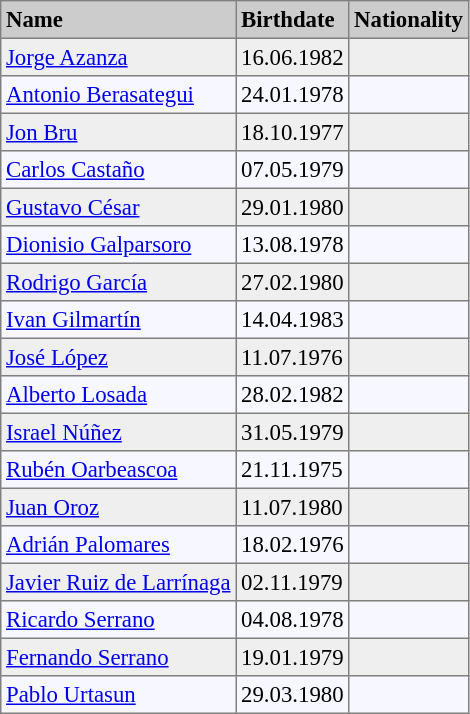<table bgcolor="#f7f8ff" cellpadding="3" cellspacing="0" border="1" style="font-size: 95%; border: gray solid 1px; border-collapse: collapse;">
<tr bgcolor="#CCCCCC">
<td><strong>Name</strong></td>
<td><strong>Birthdate</strong></td>
<td><strong>Nationality</strong></td>
</tr>
<tr bgcolor="#EFEFEF">
<td><a href='#'>Jorge Azanza</a></td>
<td>16.06.1982</td>
<td></td>
</tr>
<tr>
<td><a href='#'>Antonio Berasategui</a></td>
<td>24.01.1978</td>
<td></td>
</tr>
<tr bgcolor="#EFEFEF">
<td><a href='#'>Jon Bru</a></td>
<td>18.10.1977</td>
<td></td>
</tr>
<tr>
<td><a href='#'>Carlos Castaño</a></td>
<td>07.05.1979</td>
<td></td>
</tr>
<tr bgcolor="#EFEFEF">
<td><a href='#'>Gustavo César</a></td>
<td>29.01.1980</td>
<td></td>
</tr>
<tr>
<td><a href='#'>Dionisio Galparsoro</a></td>
<td>13.08.1978</td>
<td></td>
</tr>
<tr bgcolor="#EFEFEF">
<td><a href='#'>Rodrigo García</a></td>
<td>27.02.1980</td>
<td></td>
</tr>
<tr>
<td><a href='#'>Ivan Gilmartín</a></td>
<td>14.04.1983</td>
<td></td>
</tr>
<tr bgcolor="#EFEFEF">
<td><a href='#'>José López</a></td>
<td>11.07.1976</td>
<td></td>
</tr>
<tr>
<td><a href='#'>Alberto Losada</a></td>
<td>28.02.1982</td>
<td></td>
</tr>
<tr bgcolor="#EFEFEF">
<td><a href='#'>Israel Núñez</a></td>
<td>31.05.1979</td>
<td></td>
</tr>
<tr>
<td><a href='#'>Rubén Oarbeascoa</a></td>
<td>21.11.1975</td>
<td></td>
</tr>
<tr bgcolor="#EFEFEF">
<td><a href='#'>Juan Oroz</a></td>
<td>11.07.1980</td>
<td></td>
</tr>
<tr>
<td><a href='#'>Adrián Palomares</a></td>
<td>18.02.1976</td>
<td></td>
</tr>
<tr bgcolor="#EFEFEF">
<td><a href='#'>Javier Ruiz de Larrínaga</a></td>
<td>02.11.1979</td>
<td></td>
</tr>
<tr>
<td><a href='#'>Ricardo Serrano</a></td>
<td>04.08.1978</td>
<td></td>
</tr>
<tr bgcolor="#EFEFEF">
<td><a href='#'>Fernando Serrano</a></td>
<td>19.01.1979</td>
<td></td>
</tr>
<tr>
<td><a href='#'>Pablo Urtasun</a></td>
<td>29.03.1980</td>
<td></td>
</tr>
</table>
